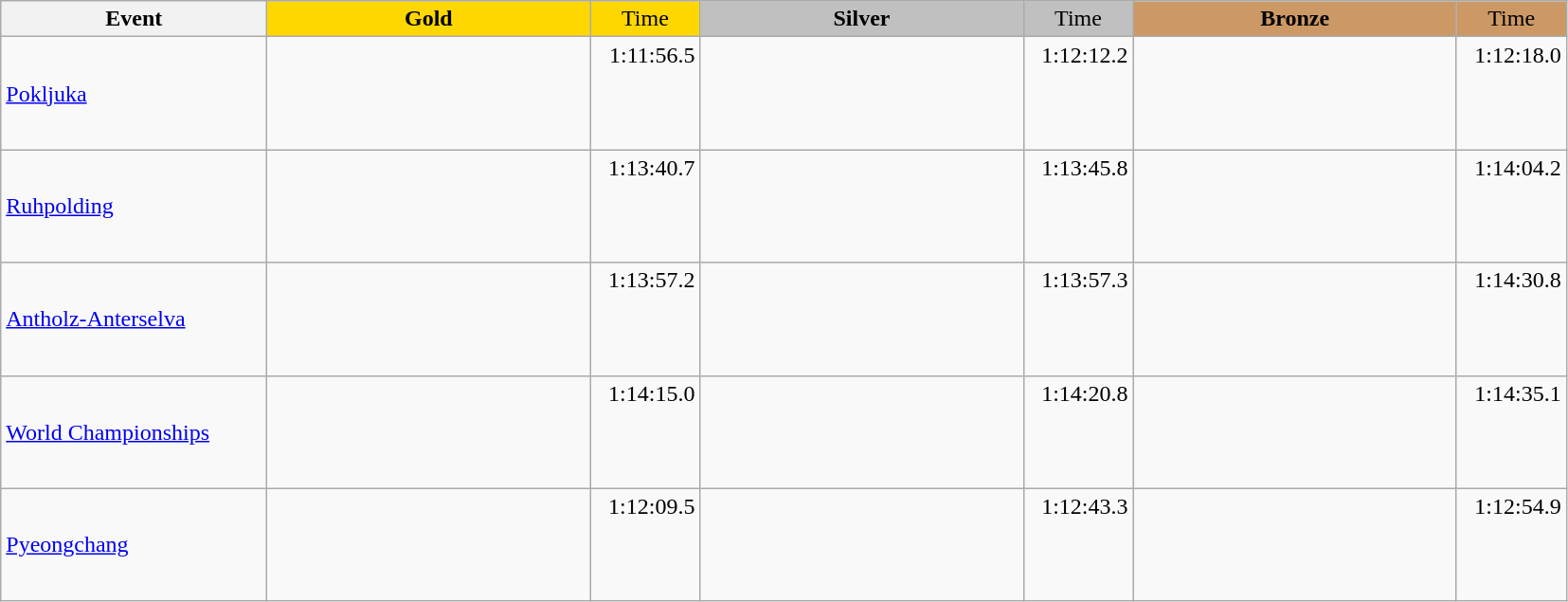<table class="wikitable">
<tr>
<th width="180">Event</th>
<th width="220" style="background:gold">Gold</th>
<th width="70" style="background:gold;font-weight:normal">Time</th>
<th width="220" style="background:silver">Silver</th>
<th width="70" style="background:silver;font-weight:normal">Time</th>
<th width="220" style="background:#CC9966">Bronze</th>
<th width="70" style="background:#CC9966;font-weight:normal">Time</th>
</tr>
<tr>
<td><a href='#'>Pokljuka</a><br></td>
<td></td>
<td align="right">1:11:56.5 <br>  <br>  <br>  <br> </td>
<td></td>
<td align="right">1:12:12.2 <br>  <br>  <br>  <br> </td>
<td></td>
<td align="right">1:12:18.0 <br>  <br>  <br>  <br> </td>
</tr>
<tr>
<td><a href='#'>Ruhpolding</a><br></td>
<td></td>
<td align="right">1:13:40.7 <br>  <br>  <br>  <br> </td>
<td></td>
<td align="right">1:13:45.8 <br>  <br>  <br>  <br> </td>
<td></td>
<td align="right">1:14:04.2 <br>  <br>  <br>  <br> </td>
</tr>
<tr>
<td><a href='#'>Antholz-Anterselva</a><br></td>
<td></td>
<td align="right">1:13:57.2 <br>  <br>  <br>  <br> </td>
<td></td>
<td align="right">1:13:57.3 <br>  <br>  <br>  <br> </td>
<td></td>
<td align="right">1:14:30.8 <br>  <br>  <br>  <br> </td>
</tr>
<tr>
<td><a href='#'>World Championships</a><br></td>
<td></td>
<td align="right">1:14:15.0 <br>  <br>  <br>  <br> </td>
<td></td>
<td align="right">1:14:20.8 <br>  <br>  <br>  <br> </td>
<td></td>
<td align="right">1:14:35.1 <br>  <br>  <br>  <br> </td>
</tr>
<tr>
<td><a href='#'>Pyeongchang</a><br></td>
<td></td>
<td align="right">1:12:09.5 <br>  <br>  <br>  <br> </td>
<td></td>
<td align="right">1:12:43.3 <br>  <br>  <br>  <br> </td>
<td></td>
<td align="right">1:12:54.9 <br>  <br>  <br>  <br> </td>
</tr>
</table>
